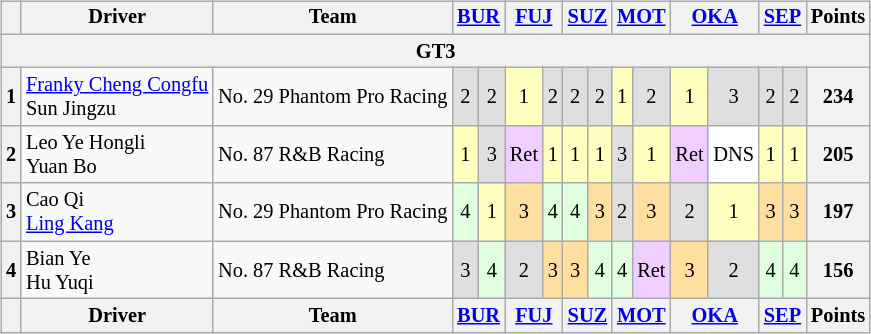<table>
<tr>
<td valign="top"><br><table class="wikitable" style="font-size: 85%; text-align:center;">
<tr>
<th></th>
<th>Driver</th>
<th>Team</th>
<th colspan="2"><a href='#'>BUR</a><br></th>
<th colspan="2"><a href='#'>FUJ</a><br></th>
<th colspan="2"><a href='#'>SUZ</a><br></th>
<th colspan="2"><a href='#'>MOT</a><br></th>
<th colspan="2"><a href='#'>OKA</a><br></th>
<th colspan="2"><a href='#'>SEP</a><br></th>
<th>Points</th>
</tr>
<tr>
<th colspan="18">GT3</th>
</tr>
<tr>
<th>1</th>
<td align="left"> <a href='#'>Franky Cheng Congfu</a><br> Sun Jingzu</td>
<td align="left"> No. 29 Phantom Pro Racing</td>
<td style="background:#DFDFDF;">2</td>
<td style="background:#DFDFDF;">2</td>
<td style="background:#FFFFBF;">1</td>
<td style="background:#DFDFDF;">2</td>
<td style="background:#DFDFDF;">2</td>
<td style="background:#DFDFDF;">2</td>
<td style="background:#FFFFBF;">1</td>
<td style="background:#DFDFDF;">2</td>
<td style="background:#FFFFBF;">1</td>
<td style="background:#DFDFDF;">3</td>
<td style="background:#DFDFDF;">2</td>
<td style="background:#DFDFDF;">2</td>
<th>234</th>
</tr>
<tr>
<th>2</th>
<td align="left"> Leo Ye Hongli<br> Yuan Bo</td>
<td align="left"> No. 87 R&B Racing</td>
<td style="background:#FFFFBF;">1</td>
<td style="background:#DFDFDF;">3</td>
<td style="background:#EFCFFF;">Ret</td>
<td style="background:#FFFFBF;">1</td>
<td style="background:#FFFFBF;">1</td>
<td style="background:#FFFFBF;">1</td>
<td style="background:#DFDFDF;">3</td>
<td style="background:#FFFFBF;">1</td>
<td style="background:#EFCFFF;">Ret</td>
<td style="background:#FFFFFF;">DNS</td>
<td style="background:#FFFFBF;">1</td>
<td style="background:#FFFFBF;">1</td>
<th>205</th>
</tr>
<tr>
<th>3</th>
<td align="left"> Cao Qi<br> <a href='#'>Ling Kang</a></td>
<td align="left"> No. 29 Phantom Pro Racing</td>
<td style="background:#DFFFDF;">4</td>
<td style="background:#FFFFBF;">1</td>
<td style="background:#FFDF9F;">3</td>
<td style="background:#DFFFDF;">4</td>
<td style="background:#DFFFDF;">4</td>
<td style="background:#FFDF9F;">3</td>
<td style="background:#DFDFDF;">2</td>
<td style="background:#FFDF9F;">3</td>
<td style="background:#DFDFDF;">2</td>
<td style="background:#FFFFBF;">1</td>
<td style="background:#FFDF9F;">3</td>
<td style="background:#FFDF9F;">3</td>
<th>197</th>
</tr>
<tr>
<th>4</th>
<td align="left"> Bian Ye<br> Hu Yuqi</td>
<td align="left"> No. 87 R&B Racing</td>
<td style="background:#DFDFDF;">3</td>
<td style="background:#DFFFDF;">4</td>
<td style="background:#DFDFDF;">2</td>
<td style="background:#FFDF9F;">3</td>
<td style="background:#FFDF9F;">3</td>
<td style="background:#DFFFDF;">4</td>
<td style="background:#DFFFDF;">4</td>
<td style="background:#EFCFFF;">Ret</td>
<td style="background:#FFDF9F;">3</td>
<td style="background:#DFDFDF;">2</td>
<td style="background:#DFFFDF;">4</td>
<td style="background:#DFFFDF;">4</td>
<th>156</th>
</tr>
<tr>
<th></th>
<th>Driver</th>
<th>Team</th>
<th colspan="2"><a href='#'>BUR</a><br></th>
<th colspan="2"><a href='#'>FUJ</a><br></th>
<th colspan="2"><a href='#'>SUZ</a><br></th>
<th colspan="2"><a href='#'>MOT</a><br></th>
<th colspan="2"><a href='#'>OKA</a><br></th>
<th colspan="2"><a href='#'>SEP</a><br></th>
<th>Points</th>
</tr>
</table>
</td>
</tr>
</table>
